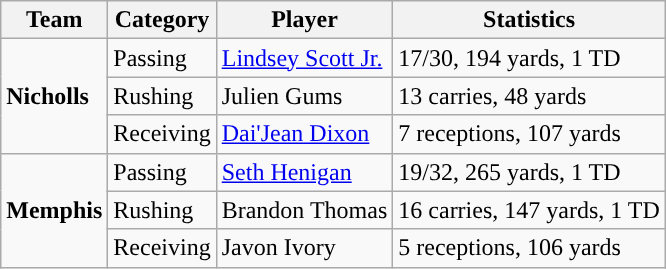<table class="wikitable" style="float: left;">
<tr>
<th>Team</th>
<th>Category</th>
<th>Player</th>
<th>Statistics</th>
</tr>
<tr>
<td rowspan=3><strong>Nicholls</strong></td>
<td>Passing</td>
<td><a href='#'>Lindsey Scott Jr.</a></td>
<td>17/30, 194 yards, 1 TD</td>
</tr>
<tr>
<td>Rushing</td>
<td>Julien Gums</td>
<td>13 carries, 48 yards</td>
</tr>
<tr>
<td>Receiving</td>
<td><a href='#'>Dai'Jean Dixon</a></td>
<td>7 receptions, 107 yards</td>
</tr>
<tr>
<td rowspan=3><strong>Memphis</strong></td>
<td>Passing</td>
<td><a href='#'>Seth Henigan</a></td>
<td>19/32, 265 yards, 1 TD</td>
</tr>
<tr>
<td>Rushing</td>
<td>Brandon Thomas</td>
<td>16 carries, 147 yards, 1 TD</td>
</tr>
<tr>
<td>Receiving</td>
<td>Javon Ivory</td>
<td>5 receptions, 106 yards</td>
</tr>
</table>
